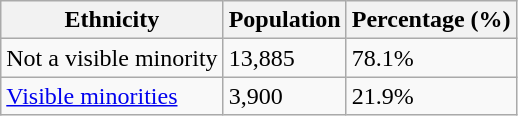<table class="wikitable">
<tr>
<th>Ethnicity</th>
<th>Population</th>
<th>Percentage (%)</th>
</tr>
<tr>
<td>Not a visible minority</td>
<td>13,885</td>
<td>78.1%</td>
</tr>
<tr>
<td><a href='#'>Visible minorities</a></td>
<td>3,900</td>
<td>21.9%</td>
</tr>
</table>
